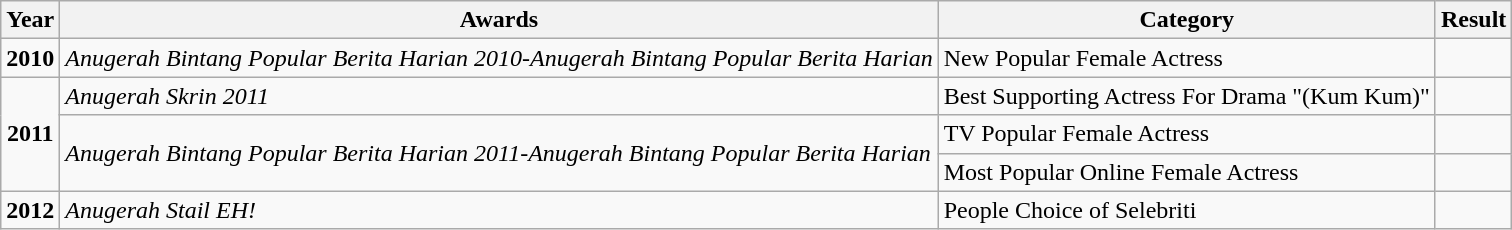<table class="wikitable">
<tr>
<th><strong>Year</strong></th>
<th><strong>Awards</strong></th>
<th><strong>Category</strong></th>
<th><strong>Result</strong></th>
</tr>
<tr>
<td style="text-align:center;"><strong>2010</strong></td>
<td><em>Anugerah Bintang Popular Berita Harian 2010-Anugerah Bintang Popular Berita Harian</em></td>
<td>New Popular Female Actress</td>
<td></td>
</tr>
<tr>
<td rowspan="3" style="text-align:center;"><strong>2011</strong></td>
<td><em>Anugerah Skrin 2011</em></td>
<td>Best Supporting Actress For Drama "(Kum Kum)"</td>
<td></td>
</tr>
<tr>
<td rowspan=2><em>Anugerah Bintang Popular Berita Harian 2011-Anugerah Bintang Popular Berita Harian</em></td>
<td>TV Popular Female Actress</td>
<td></td>
</tr>
<tr>
<td>Most Popular Online Female Actress</td>
<td></td>
</tr>
<tr>
<td style="text-align:center;"><strong>2012</strong></td>
<td><em>Anugerah Stail EH!</em></td>
<td>People Choice of Selebriti</td>
<td></td>
</tr>
</table>
